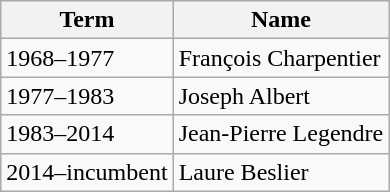<table class="wikitable">
<tr>
<th>Term</th>
<th>Name</th>
</tr>
<tr>
<td>1968–1977</td>
<td>François Charpentier</td>
</tr>
<tr>
<td>1977–1983</td>
<td>Joseph Albert</td>
</tr>
<tr>
<td>1983–2014</td>
<td>Jean-Pierre Legendre</td>
</tr>
<tr>
<td>2014–incumbent</td>
<td>Laure Beslier</td>
</tr>
</table>
